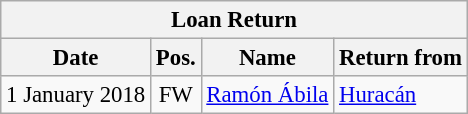<table class="wikitable" style="font-size:95%;">
<tr>
<th colspan="5">Loan Return</th>
</tr>
<tr>
<th>Date</th>
<th>Pos.</th>
<th>Name</th>
<th>Return from</th>
</tr>
<tr>
<td>1 January 2018</td>
<td align="center">FW</td>
<td> <a href='#'>Ramón Ábila</a></td>
<td> <a href='#'>Huracán</a></td>
</tr>
</table>
